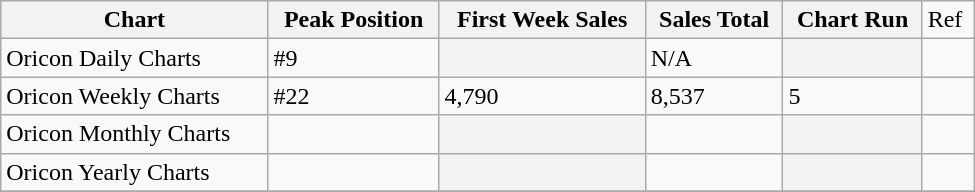<table class="wikitable" width="650px">
<tr>
<th align="left">Chart</th>
<th align="left">Peak Position</th>
<th align="left">First Week Sales</th>
<th align="left">Sales Total</th>
<th align="left">Chart Run</th>
<td align="left">Ref</td>
</tr>
<tr>
<td align="left">Oricon Daily Charts</td>
<td align="left">#9</td>
<th align="left"></th>
<td align="left">N/A</td>
<th align="left"></th>
<td align="left"></td>
</tr>
<tr>
<td align="left">Oricon Weekly Charts</td>
<td align="left">#22</td>
<td align="left">4,790</td>
<td align="left">8,537</td>
<td align="left">5</td>
<td align="left"></td>
</tr>
<tr>
<td align="left">Oricon Monthly Charts</td>
<td align="left"></td>
<th align="left"></th>
<td align="left"></td>
<th align="left"></th>
<td align="left"></td>
</tr>
<tr>
<td align="left">Oricon Yearly Charts</td>
<td align="left"></td>
<th align="left"></th>
<td align="left"></td>
<th align="left"></th>
<td align="left"></td>
</tr>
<tr>
</tr>
</table>
